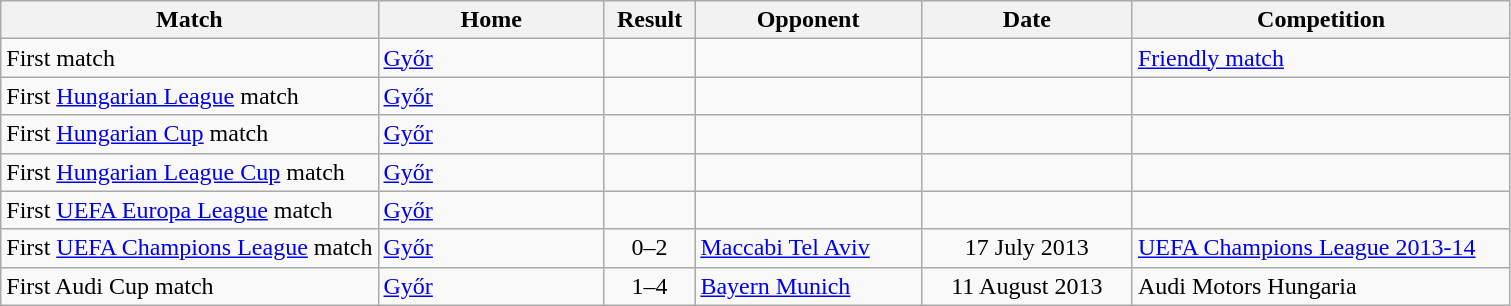<table class="wikitable">
<tr>
<th style="width:25%;">Match</th>
<th style="width:15%;">Home</th>
<th style="width:6%;">Result</th>
<th style="width:15%;">Opponent</th>
<th style="width:14%;">Date</th>
<th style="width:25%;">Competition</th>
</tr>
<tr>
<td>First match</td>
<td> <a href='#'>Győr</a></td>
<td style="text-align:center;"></td>
<td></td>
<td style="text-align:center;"></td>
<td><a href='#'>Friendly match</a></td>
</tr>
<tr>
<td>First <a href='#'>Hungarian League</a> match</td>
<td> <a href='#'>Győr</a></td>
<td style="text-align:center;"></td>
<td></td>
<td style="text-align:center;"></td>
<td></td>
</tr>
<tr>
<td>First <a href='#'>Hungarian Cup</a> match</td>
<td> <a href='#'>Győr</a></td>
<td style="text-align:center;"></td>
<td></td>
<td></td>
<td></td>
</tr>
<tr>
<td>First <a href='#'>Hungarian League Cup</a> match</td>
<td> <a href='#'>Győr</a></td>
<td style="text-align:center;"></td>
<td></td>
<td></td>
<td></td>
</tr>
<tr>
<td>First <a href='#'>UEFA Europa League</a> match</td>
<td> <a href='#'>Győr</a></td>
<td style="text-align:center;"></td>
<td></td>
<td></td>
<td></td>
</tr>
<tr>
<td>First <a href='#'>UEFA Champions League</a> match</td>
<td> <a href='#'>Győr</a></td>
<td style="text-align:center;">0–2</td>
<td> <a href='#'>Maccabi Tel Aviv</a></td>
<td style="text-align:center;">17 July 2013</td>
<td><a href='#'>UEFA Champions League 2013-14</a></td>
</tr>
<tr>
<td>First Audi Cup match</td>
<td> <a href='#'>Győr</a></td>
<td style="text-align:center;">1–4</td>
<td> <a href='#'>Bayern Munich</a></td>
<td style="text-align:center;">11 August 2013</td>
<td>Audi Motors Hungaria</td>
</tr>
</table>
